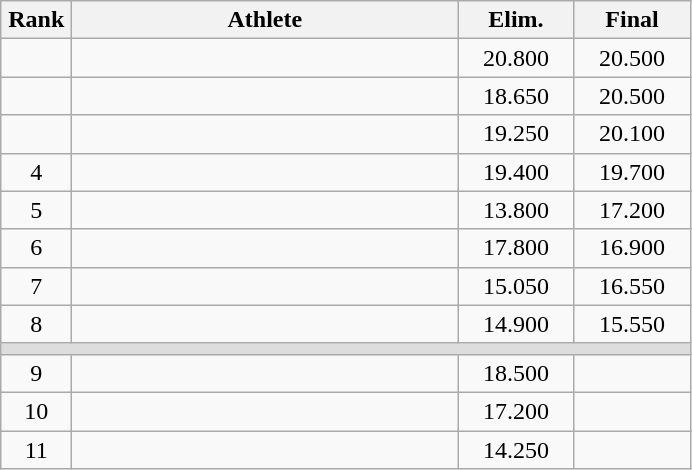<table class=wikitable style="text-align:center">
<tr>
<th width=40>Rank</th>
<th width=250>Athlete</th>
<th width=70>Elim.</th>
<th width=70>Final</th>
</tr>
<tr>
<td></td>
<td align=left></td>
<td>20.800</td>
<td>20.500</td>
</tr>
<tr>
<td></td>
<td align=left></td>
<td>18.650</td>
<td>20.500</td>
</tr>
<tr>
<td></td>
<td align=left></td>
<td>19.250</td>
<td>20.100</td>
</tr>
<tr>
<td>4</td>
<td align=left></td>
<td>19.400</td>
<td>19.700</td>
</tr>
<tr>
<td>5</td>
<td align=left></td>
<td>13.800</td>
<td>17.200</td>
</tr>
<tr>
<td>6</td>
<td align=left></td>
<td>17.800</td>
<td>16.900</td>
</tr>
<tr>
<td>7</td>
<td align=left></td>
<td>15.050</td>
<td>16.550</td>
</tr>
<tr>
<td>8</td>
<td align=left></td>
<td>14.900</td>
<td>15.550</td>
</tr>
<tr bgcolor=#DDDDDD>
<td colspan=4></td>
</tr>
<tr>
<td>9</td>
<td align=left></td>
<td>18.500</td>
<td></td>
</tr>
<tr>
<td>10</td>
<td align=left></td>
<td>17.200</td>
<td></td>
</tr>
<tr>
<td>11</td>
<td align=left></td>
<td>14.250</td>
<td></td>
</tr>
</table>
